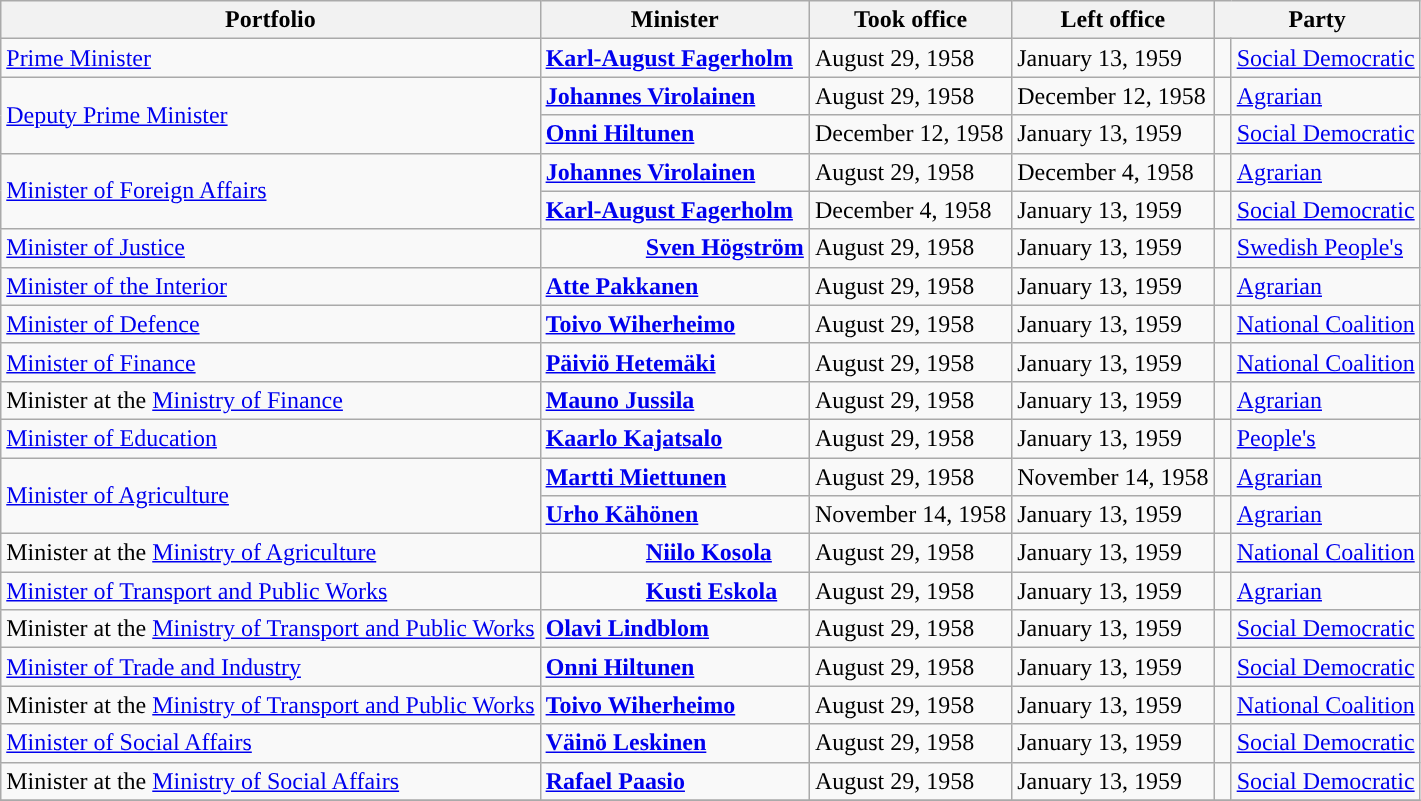<table class=wikitable>
<tr>
<th>Portfolio</th>
<th>Minister</th>
<th>Took office</th>
<th>Left office</th>
<th colspan ="2">Party</th>
</tr>
<tr>
<td align="left"><a href='#'>Prime Minister</a></td>
<td align="left"> <strong><a href='#'>Karl-August Fagerholm</a></strong></td>
<td>August 29, 1958</td>
<td>January 13, 1959</td>
<td style="width: 4px; background: "></td>
<td><a href='#'>Social Democratic</a></td>
</tr>
<tr>
<td rowspan="2" align="left"><a href='#'>Deputy Prime Minister</a></td>
<td align="left"> <strong><a href='#'>Johannes Virolainen</a></strong></td>
<td>August 29, 1958</td>
<td>December 12, 1958 </td>
<td style="width: 4px; background: "></td>
<td><a href='#'>Agrarian</a></td>
</tr>
<tr>
<td align="left"> <strong><a href='#'>Onni Hiltunen</a></strong></td>
<td>December 12, 1958</td>
<td>January 13, 1959</td>
<td style="width: 4px; background: "></td>
<td><a href='#'>Social Democratic</a></td>
</tr>
<tr>
<td rowspan="2" align="left"><a href='#'>Minister of Foreign Affairs</a></td>
<td align="left"> <strong><a href='#'>Johannes Virolainen</a></strong></td>
<td>August 29, 1958</td>
<td>December 4, 1958 </td>
<td style="width: 4px; background: "></td>
<td><a href='#'>Agrarian</a></td>
</tr>
<tr>
<td align="left"> <strong><a href='#'>Karl-August Fagerholm</a></strong></td>
<td>December 4, 1958</td>
<td>January 13, 1959</td>
<td style="width: 4px; background: "></td>
<td><a href='#'>Social Democratic</a></td>
</tr>
<tr>
<td align="left"><a href='#'>Minister of Justice</a></td>
<td style="padding-left:70px" align="left"><strong><a href='#'>Sven Högström</a></strong></td>
<td>August 29, 1958</td>
<td>January 13, 1959</td>
<td style="width: 4px; background: "></td>
<td><a href='#'>Swedish People's</a></td>
</tr>
<tr>
<td align="left"><a href='#'>Minister of the Interior</a></td>
<td align="left"> <strong><a href='#'>Atte Pakkanen</a></strong></td>
<td>August 29, 1958</td>
<td>January 13, 1959</td>
<td style="width: 4px; background: "></td>
<td><a href='#'>Agrarian</a></td>
</tr>
<tr>
<td align="left"><a href='#'>Minister of Defence</a></td>
<td align="left"> <strong><a href='#'>Toivo Wiherheimo</a></strong></td>
<td>August 29, 1958</td>
<td>January 13, 1959</td>
<td style="width: 4px; background: "></td>
<td><a href='#'>National Coalition</a></td>
</tr>
<tr>
<td align="left"><a href='#'>Minister of Finance</a></td>
<td align="left"> <strong><a href='#'>Päiviö Hetemäki</a></strong></td>
<td>August 29, 1958</td>
<td>January 13, 1959</td>
<td style="width: 4px; background: "></td>
<td><a href='#'>National Coalition</a></td>
</tr>
<tr>
<td align="left">Minister at the <a href='#'>Ministry of Finance</a></td>
<td align="left"> <strong><a href='#'>Mauno Jussila</a></strong></td>
<td>August 29, 1958</td>
<td>January 13, 1959</td>
<td style="width: 4px; background: "></td>
<td><a href='#'>Agrarian</a></td>
</tr>
<tr>
<td align="left"><a href='#'>Minister of Education</a></td>
<td align="left"> <strong><a href='#'>Kaarlo Kajatsalo</a></strong></td>
<td>August 29, 1958</td>
<td>January 13, 1959</td>
<td style="width: 4px; background: "></td>
<td><a href='#'>People's</a></td>
</tr>
<tr>
<td rowspan="2" align="left"><a href='#'>Minister of Agriculture</a></td>
<td align="left"> <strong><a href='#'>Martti Miettunen</a></strong></td>
<td>August 29, 1958</td>
<td>November 14, 1958 </td>
<td style="width: 4px; background: "></td>
<td><a href='#'>Agrarian</a></td>
</tr>
<tr>
<td align="left"> <strong><a href='#'>Urho Kähönen</a></strong></td>
<td>November 14, 1958</td>
<td>January 13, 1959</td>
<td style="width: 4px; background: "></td>
<td><a href='#'>Agrarian</a></td>
</tr>
<tr>
<td align="left">Minister at the <a href='#'>Ministry of Agriculture</a></td>
<td style="padding-left:70px" align="left"><strong><a href='#'>Niilo Kosola</a></strong></td>
<td>August 29, 1958</td>
<td>January 13, 1959</td>
<td style="width: 4px; background: "></td>
<td><a href='#'>National Coalition</a></td>
</tr>
<tr>
<td align="left"><a href='#'>Minister of Transport and Public Works</a></td>
<td style="padding-left:70px" align="left"><strong><a href='#'>Kusti Eskola</a></strong></td>
<td>August 29, 1958</td>
<td>January 13, 1959</td>
<td style="width: 4px; background: "></td>
<td><a href='#'>Agrarian</a></td>
</tr>
<tr>
<td align="left">Minister at the <a href='#'>Ministry of Transport and Public Works</a></td>
<td align="left"> <strong><a href='#'>Olavi Lindblom</a></strong></td>
<td>August 29, 1958</td>
<td>January 13, 1959</td>
<td style="width: 4px; background: "></td>
<td><a href='#'>Social Democratic</a></td>
</tr>
<tr>
<td align="left"><a href='#'>Minister of Trade and Industry</a></td>
<td align="left"> <strong><a href='#'>Onni Hiltunen</a></strong></td>
<td>August 29, 1958</td>
<td>January 13, 1959</td>
<td style="width: 4px; background: "></td>
<td><a href='#'>Social Democratic</a></td>
</tr>
<tr>
<td align="left">Minister at the <a href='#'>Ministry of Transport and Public Works</a></td>
<td align="left"> <strong><a href='#'>Toivo Wiherheimo</a></strong></td>
<td>August 29, 1958</td>
<td>January 13, 1959</td>
<td style="width: 4px; background: "></td>
<td><a href='#'>National Coalition</a></td>
</tr>
<tr>
<td align="left"><a href='#'>Minister of Social Affairs</a></td>
<td align="left"> <strong><a href='#'>Väinö Leskinen</a></strong></td>
<td>August 29, 1958</td>
<td>January 13, 1959</td>
<td style="width: 4px; background: "></td>
<td><a href='#'>Social Democratic</a></td>
</tr>
<tr>
<td align="left">Minister at the <a href='#'>Ministry of Social Affairs</a></td>
<td align="left"> <strong><a href='#'>Rafael Paasio</a></strong></td>
<td>August 29, 1958</td>
<td>January 13, 1959</td>
<td style="width: 4px; background: "></td>
<td><a href='#'>Social Democratic</a></td>
</tr>
<tr>
</tr>
</table>
